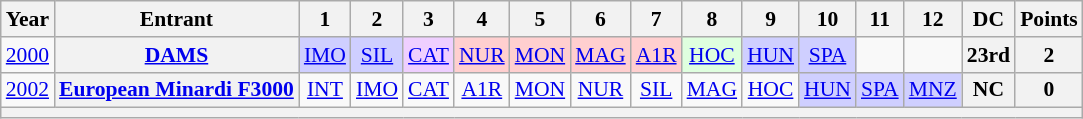<table class="wikitable" style="text-align:center; font-size:90%">
<tr>
<th>Year</th>
<th>Entrant</th>
<th>1</th>
<th>2</th>
<th>3</th>
<th>4</th>
<th>5</th>
<th>6</th>
<th>7</th>
<th>8</th>
<th>9</th>
<th>10</th>
<th>11</th>
<th>12</th>
<th>DC</th>
<th>Points</th>
</tr>
<tr>
<td><a href='#'>2000</a></td>
<th><a href='#'>DAMS</a></th>
<td style="background:#CFCFFF;"><a href='#'>IMO</a><br></td>
<td style="background:#CFCFFF;"><a href='#'>SIL</a><br></td>
<td style="background:#EFCFFF;"><a href='#'>CAT</a><br></td>
<td style="background:#FFCFCF;"><a href='#'>NUR</a><br></td>
<td style="background:#FFCFCF;"><a href='#'>MON</a><br></td>
<td style="background:#FFCFCF;"><a href='#'>MAG</a><br></td>
<td style="background:#FFCFCF;"><a href='#'>A1R</a><br></td>
<td style="background:#DFFFDF;"><a href='#'>HOC</a><br></td>
<td style="background:#CFCFFF;"><a href='#'>HUN</a><br></td>
<td style="background:#CFCFFF;"><a href='#'>SPA</a><br></td>
<td></td>
<td></td>
<th>23rd</th>
<th>2</th>
</tr>
<tr>
<td><a href='#'>2002</a></td>
<th><a href='#'>European Minardi F3000</a></th>
<td><a href='#'>INT</a></td>
<td><a href='#'>IMO</a></td>
<td><a href='#'>CAT</a></td>
<td><a href='#'>A1R</a></td>
<td><a href='#'>MON</a></td>
<td><a href='#'>NUR</a></td>
<td><a href='#'>SIL</a></td>
<td><a href='#'>MAG</a></td>
<td><a href='#'>HOC</a></td>
<td style="background:#CFCFFF;"><a href='#'>HUN</a><br></td>
<td style="background:#CFCFFF;"><a href='#'>SPA</a><br></td>
<td style="background:#CFCFFF;"><a href='#'>MNZ</a><br></td>
<th>NC</th>
<th>0</th>
</tr>
<tr>
<th colspan="16"></th>
</tr>
</table>
